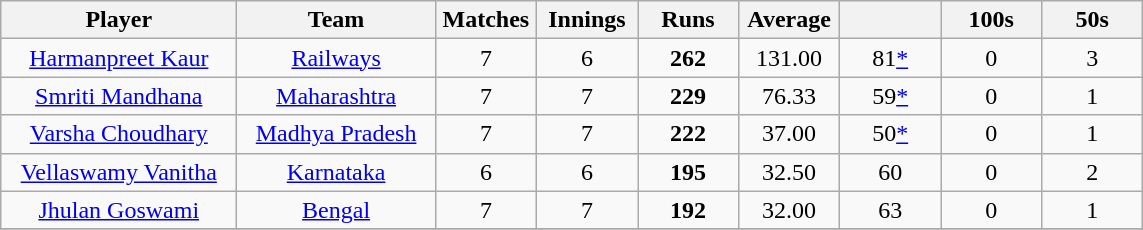<table class="wikitable" style="text-align:center;">
<tr>
<th width=150>Player</th>
<th width=125>Team</th>
<th width=60>Matches</th>
<th width=60>Innings</th>
<th width=60>Runs</th>
<th width=60>Average</th>
<th width=60></th>
<th width=60>100s</th>
<th width=60>50s</th>
</tr>
<tr>
<td><a href='#'>Harmanpreet Kaur</a></td>
<td><a href='#'>Railways</a></td>
<td>7</td>
<td>6</td>
<td><strong>262</strong></td>
<td>131.00</td>
<td>81<a href='#'>*</a></td>
<td>0</td>
<td>3</td>
</tr>
<tr>
<td><a href='#'>Smriti Mandhana</a></td>
<td><a href='#'>Maharashtra</a></td>
<td>7</td>
<td>7</td>
<td><strong>229</strong></td>
<td>76.33</td>
<td>59<a href='#'>*</a></td>
<td>0</td>
<td>1</td>
</tr>
<tr>
<td><a href='#'>Varsha Choudhary</a></td>
<td><a href='#'>Madhya Pradesh</a></td>
<td>7</td>
<td>7</td>
<td><strong>222</strong></td>
<td>37.00</td>
<td>50<a href='#'>*</a></td>
<td>0</td>
<td>1</td>
</tr>
<tr>
<td><a href='#'>Vellaswamy Vanitha</a></td>
<td><a href='#'>Karnataka</a></td>
<td>6</td>
<td>6</td>
<td><strong>195</strong></td>
<td>32.50</td>
<td>60</td>
<td>0</td>
<td>2</td>
</tr>
<tr>
<td><a href='#'>Jhulan Goswami</a></td>
<td><a href='#'>Bengal</a></td>
<td>7</td>
<td>7</td>
<td><strong>192</strong></td>
<td>32.00</td>
<td>63</td>
<td>0</td>
<td>1</td>
</tr>
<tr>
</tr>
</table>
